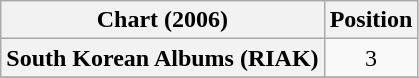<table class="wikitable plainrowheaders">
<tr>
<th>Chart (2006)</th>
<th>Position</th>
</tr>
<tr>
<th scope="row">South Korean Albums (RIAK)</th>
<td style="text-align:center;">3</td>
</tr>
<tr>
</tr>
</table>
